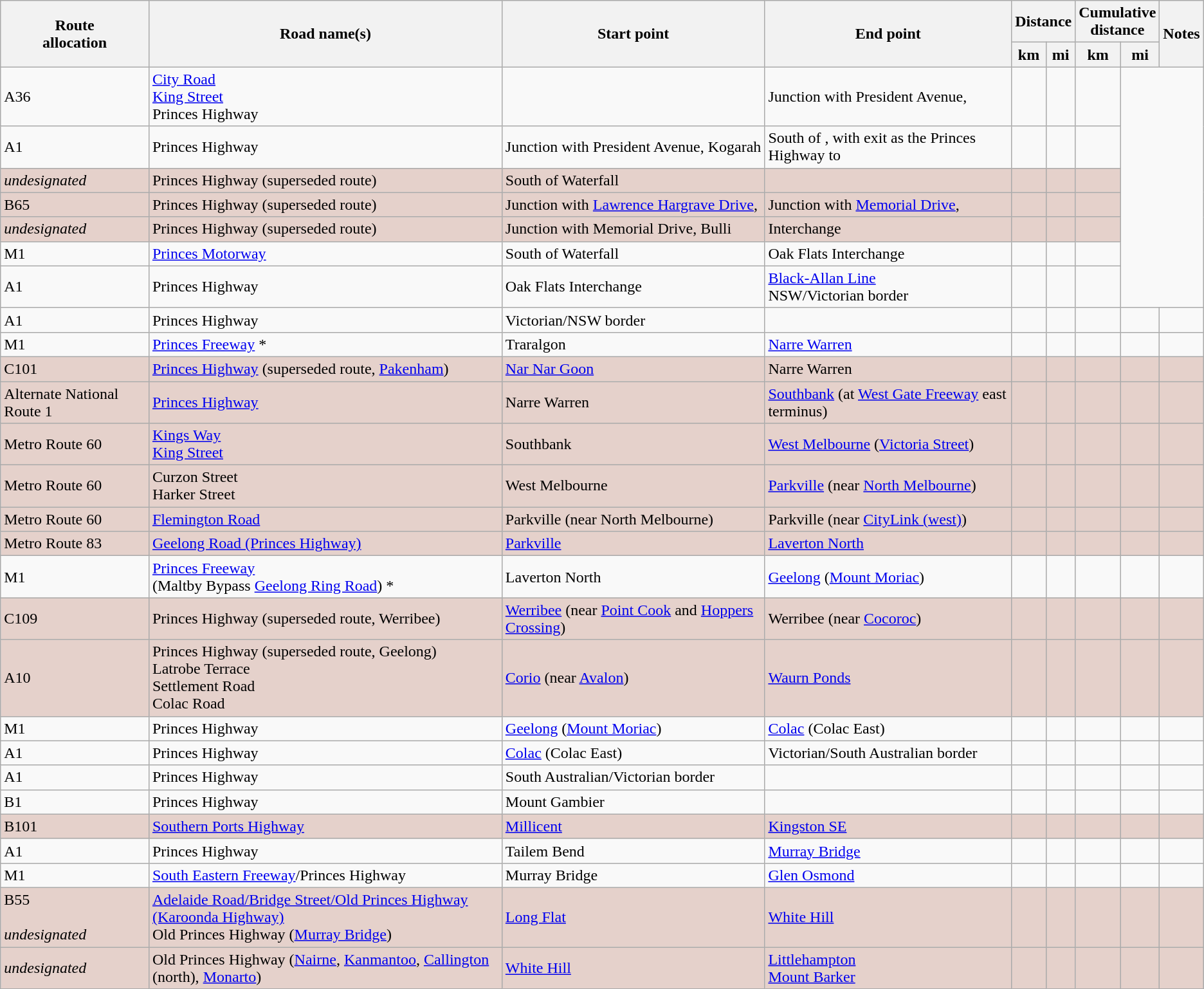<table class="wikitable plainrowheaders sortable">
<tr>
<th scope="col" rowspan="2">Route<br>allocation</th>
<th scope="col" rowspan="2">Road name(s)</th>
<th scope="col" rowspan="2">Start point</th>
<th scope="col" rowspan="2">End point</th>
<th scope="col" colspan="2">Distance</th>
<th scope="col" colspan="2">Cumulative<br>distance</th>
<th scope="col" rowspan="2">Notes</th>
</tr>
<tr>
<th scope="col" data-sort-type="number">km</th>
<th scope="col" data-sort-type="number">mi</th>
<th scope="col" data-sort-type="number">km</th>
<th scope="col" data-sort-type="number">mi</th>
</tr>
<tr>
<td scope="row"> A36</td>
<td scope="row"><a href='#'>City Road</a><br><a href='#'>King Street</a><br>Princes Highway</td>
<td scope="row"></td>
<td scope="row">Junction with President Avenue, </td>
<td></td>
<td></td>
<td></td>
</tr>
<tr>
<td scope="row"> A1</td>
<td scope="row">Princes Highway</td>
<td scope="row">Junction with President Avenue, Kogarah</td>
<td scope="row">South of , with exit as the Princes Highway to </td>
<td></td>
<td></td>
<td></td>
</tr>
<tr style="background:#e5d1cb;">
<td scope="row"><em>undesignated</em></td>
<td scope="row">Princes Highway (superseded route)</td>
<td scope="row">South of Waterfall</td>
<td scope="row"></td>
<td></td>
<td></td>
<td></td>
</tr>
<tr style="background:#e5d1cb;">
<td scope="row"> B65</td>
<td scope="row">Princes Highway (superseded route)</td>
<td scope="row">Junction with <a href='#'>Lawrence Hargrave Drive</a>, </td>
<td scope="row">Junction with <a href='#'>Memorial Drive</a>, </td>
<td></td>
<td></td>
<td></td>
</tr>
<tr style="background:#e5d1cb;">
<td scope="row"><em>undesignated</em></td>
<td scope="row">Princes Highway (superseded route)</td>
<td scope="row">Junction with Memorial Drive, Bulli</td>
<td scope="row"> Interchange</td>
<td></td>
<td></td>
<td></td>
</tr>
<tr>
<td scope="row"> M1</td>
<td scope="row"><a href='#'>Princes Motorway</a></td>
<td scope="row">South of Waterfall</td>
<td scope="row">Oak Flats Interchange</td>
<td></td>
<td></td>
<td></td>
</tr>
<tr>
<td scope="row"> A1</td>
<td scope="row">Princes Highway</td>
<td scope="row">Oak Flats Interchange</td>
<td scope="row"><a href='#'>Black-Allan Line</a><br>NSW/Victorian border</td>
<td></td>
<td></td>
<td></td>
</tr>
<tr>
<td scope="row"> A1</td>
<td scope="row">Princes Highway</td>
<td scope="row">Victorian/NSW border</td>
<td scope="row"></td>
<td></td>
<td></td>
<td></td>
<td></td>
<td></td>
</tr>
<tr>
<td scope="row"> M1</td>
<td scope="row"><a href='#'>Princes Freeway</a> *</td>
<td scope="row">Traralgon</td>
<td scope="row"><a href='#'>Narre Warren</a></td>
<td></td>
<td></td>
<td></td>
<td></td>
<td></td>
</tr>
<tr style="background:#e5d1cb;">
<td scope="row"> C101</td>
<td scope="row"><a href='#'>Princes Highway</a> (superseded route, <a href='#'>Pakenham</a>)</td>
<td scope="row"><a href='#'>Nar Nar Goon</a></td>
<td scope="row">Narre Warren<br></td>
<td></td>
<td></td>
<td></td>
<td></td>
<td></td>
</tr>
<tr style="background:#e5d1cb;">
<td scope="row"> Alternate National Route 1</td>
<td scope="row"><a href='#'>Princes Highway</a></td>
<td scope="row">Narre Warren</td>
<td scope="row"><a href='#'>Southbank</a> (at <a href='#'>West Gate Freeway</a> east terminus)</td>
<td></td>
<td></td>
<td></td>
<td></td>
<td></td>
</tr>
<tr style="background:#e5d1cb;">
<td scope="row"> Metro Route 60</td>
<td scope="row"><a href='#'>Kings Way</a><br><a href='#'>King Street</a></td>
<td scope="row">Southbank</td>
<td scope="row"><a href='#'>West Melbourne</a> (<a href='#'>Victoria Street</a>)</td>
<td></td>
<td></td>
<td></td>
<td></td>
<td></td>
</tr>
<tr style="background:#e5d1cb;">
<td scope="row"> Metro Route 60</td>
<td scope="row">Curzon Street<br>Harker Street</td>
<td scope="row">West Melbourne</td>
<td scope="row"><a href='#'>Parkville</a> (near <a href='#'>North Melbourne</a>)</td>
<td></td>
<td></td>
<td></td>
<td></td>
<td></td>
</tr>
<tr style="background:#e5d1cb;">
<td scope="row"> Metro Route 60</td>
<td scope="row"><a href='#'>Flemington Road</a></td>
<td scope="row">Parkville (near North Melbourne)</td>
<td scope="row">Parkville (near <a href='#'>CityLink (west)</a>)</td>
<td></td>
<td></td>
<td></td>
<td></td>
<td></td>
</tr>
<tr style="background:#e5d1cb;">
<td scope="row"> Metro Route 83</td>
<td scope="row"><a href='#'>Geelong Road (Princes Highway)</a></td>
<td scope="row"><a href='#'>Parkville</a></td>
<td scope="row"><a href='#'>Laverton North</a></td>
<td></td>
<td></td>
<td></td>
<td></td>
<td></td>
</tr>
<tr>
<td scope="row"> M1</td>
<td scope="row"><a href='#'>Princes Freeway</a><br>(Maltby Bypass <a href='#'>Geelong Ring Road</a>) *</td>
<td scope="row">Laverton North</td>
<td scope="row"><a href='#'>Geelong</a> (<a href='#'>Mount Moriac</a>)</td>
<td></td>
<td></td>
<td></td>
<td></td>
<td></td>
</tr>
<tr style="background:#e5d1cb;">
<td scope="row"> C109</td>
<td scope="row">Princes Highway (superseded route, Werribee)</td>
<td scope="row"><a href='#'>Werribee</a> (near <a href='#'>Point Cook</a> and <a href='#'>Hoppers Crossing</a>) </td>
<td scope="row">Werribee (near <a href='#'>Cocoroc</a>)</td>
<td></td>
<td></td>
<td></td>
<td></td>
<td></td>
</tr>
<tr style="background:#e5d1cb;">
<td scope="row"> A10</td>
<td scope="row">Princes Highway (superseded route, Geelong)<br>Latrobe Terrace<br>Settlement Road<br>Colac Road</td>
<td scope="row"><a href='#'>Corio</a> (near <a href='#'>Avalon</a>)</td>
<td scope="row"><a href='#'>Waurn Ponds</a><br> </td>
<td></td>
<td></td>
<td></td>
<td></td>
<td></td>
</tr>
<tr>
<td scope="row"> M1</td>
<td scope="row">Princes Highway</td>
<td scope="row"><a href='#'>Geelong</a> (<a href='#'>Mount Moriac</a>)</td>
<td scope="row"><a href='#'>Colac</a> (Colac East)</td>
<td></td>
<td></td>
<td></td>
<td></td>
<td></td>
</tr>
<tr>
<td scope="row"> A1</td>
<td scope="row">Princes Highway</td>
<td scope="row"><a href='#'>Colac</a> (Colac East)</td>
<td scope="row">Victorian/South Australian border</td>
<td></td>
<td></td>
<td></td>
<td></td>
<td></td>
</tr>
<tr>
<td scope="row"> A1</td>
<td scope="row">Princes Highway</td>
<td scope="row">South Australian/Victorian border</td>
<td scope="row"></td>
<td></td>
<td></td>
<td></td>
<td></td>
<td></td>
</tr>
<tr>
<td scope="row"> B1</td>
<td scope="row">Princes Highway</td>
<td scope="row">Mount Gambier</td>
<td scope="row"></td>
<td></td>
<td></td>
<td></td>
<td></td>
<td></td>
</tr>
<tr style="background:#e5d1cb;">
<td scope="row"> B101<br></td>
<td scope="row"><a href='#'>Southern Ports Highway</a></td>
<td scope="row"><a href='#'>Millicent</a></td>
<td scope="row"><a href='#'>Kingston SE</a></td>
<td></td>
<td></td>
<td></td>
<td></td>
<td></td>
</tr>
<tr>
<td scope="row"> A1</td>
<td scope="row">Princes Highway</td>
<td scope="row">Tailem Bend</td>
<td scope="row"><a href='#'>Murray Bridge</a></td>
<td></td>
<td></td>
<td></td>
<td></td>
<td></td>
</tr>
<tr>
<td scope="row"> M1</td>
<td scope="row"><a href='#'>South Eastern Freeway</a>/Princes Highway</td>
<td scope="row">Murray Bridge</td>
<td scope="row"><a href='#'>Glen Osmond</a></td>
<td></td>
<td></td>
<td></td>
<td></td>
<td></td>
</tr>
<tr style="background:#e5d1cb;">
<td scope="row"> B55<br><br><em>undesignated</em><br></td>
<td scope="row"><a href='#'>Adelaide Road/Bridge Street/Old Princes Highway (Karoonda Highway)</a><br>Old Princes Highway (<a href='#'>Murray Bridge</a>)</td>
<td scope="row"><a href='#'>Long Flat</a></td>
<td scope="row"><a href='#'>White Hill</a></td>
<td></td>
<td></td>
<td></td>
<td></td>
<td></td>
</tr>
<tr style="background:#e5d1cb;">
<td scope="row"><em>undesignated</em></td>
<td scope="row">Old Princes Highway (<a href='#'>Nairne</a>, <a href='#'>Kanmantoo</a>, <a href='#'>Callington</a> (north), <a href='#'>Monarto</a>)</td>
<td scope="row"><a href='#'>White Hill</a></td>
<td scope="row"><a href='#'>Littlehampton</a><br><a href='#'>Mount Barker</a></td>
<td></td>
<td></td>
<td></td>
<td></td>
<td></td>
</tr>
</table>
